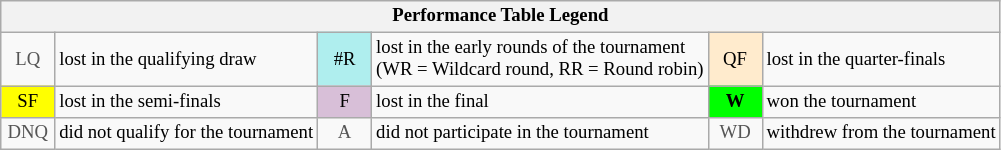<table class="wikitable" style="font-size:78%;">
<tr>
<th colspan="6">Performance Table Legend</th>
</tr>
<tr>
<td align="center" style="color:#555555;" width="30">LQ</td>
<td>lost in the qualifying draw</td>
<td align="center" style="background:#afeeee;">#R</td>
<td>lost in the early rounds of the tournament<br>(WR = Wildcard round, RR = Round robin)</td>
<td align="center" style="background:#ffebcd;">QF</td>
<td>lost in the quarter-finals</td>
</tr>
<tr>
<td align="center" style="background:yellow;">SF</td>
<td>lost in the semi-finals</td>
<td align="center" style="background:#D8BFD8;">F</td>
<td>lost in the final</td>
<td align="center" style="background:#00ff00;"><strong>W</strong></td>
<td>won the tournament</td>
</tr>
<tr>
<td align="center" style="color:#555555;" width="30">DNQ</td>
<td>did not qualify for the tournament</td>
<td align="center" style="color:#555555;" width="30">A</td>
<td>did not participate in the tournament</td>
<td align="center" style="color:#555555;" width="30">WD</td>
<td>withdrew from the tournament</td>
</tr>
</table>
